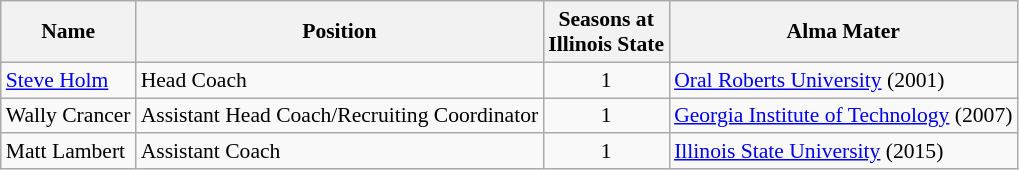<table class="wikitable" border="1" style="font-size:90%;">
<tr>
<th>Name</th>
<th>Position</th>
<th>Seasons at<br>Illinois State</th>
<th>Alma Mater</th>
</tr>
<tr>
<td><a href='#'>Steve Holm</a></td>
<td>Head Coach</td>
<td align=center>1</td>
<td><a href='#'>Oral Roberts University</a> (2001)</td>
</tr>
<tr>
<td>Wally Crancer</td>
<td>Assistant Head Coach/Recruiting Coordinator</td>
<td align=center>1</td>
<td><a href='#'>Georgia Institute of Technology</a> (2007)</td>
</tr>
<tr>
<td>Matt Lambert</td>
<td>Assistant Coach</td>
<td align=center>1</td>
<td><a href='#'>Illinois State University</a> (2015)</td>
</tr>
</table>
